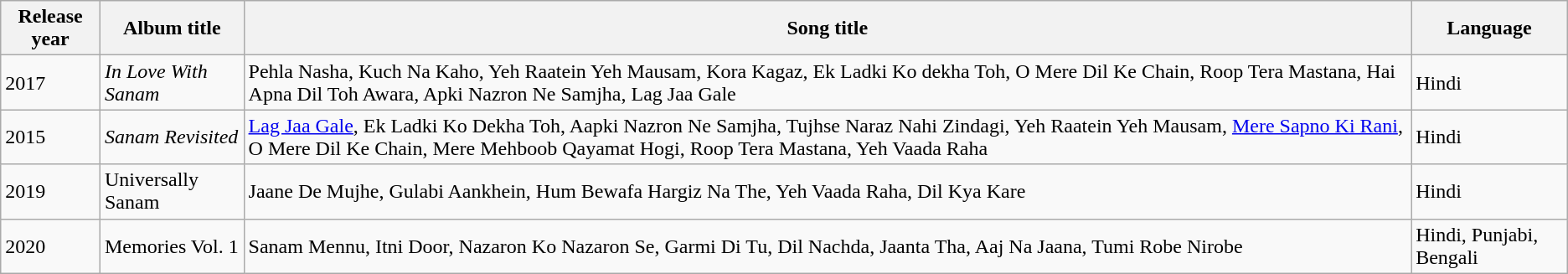<table class="wikitable">
<tr>
<th>Release year</th>
<th>Album title</th>
<th>Song title</th>
<th>Language</th>
</tr>
<tr>
<td>2017</td>
<td><em>In Love With Sanam</em></td>
<td>Pehla Nasha, Kuch Na Kaho, Yeh Raatein Yeh Mausam, Kora Kagaz, Ek Ladki Ko dekha Toh, O Mere Dil Ke Chain, Roop Tera Mastana, Hai Apna Dil Toh Awara, Apki Nazron Ne Samjha, Lag Jaa Gale</td>
<td>Hindi</td>
</tr>
<tr>
<td>2015</td>
<td><em>Sanam Revisited</em></td>
<td><a href='#'>Lag Jaa Gale</a>, Ek Ladki Ko Dekha Toh, Aapki Nazron Ne Samjha, Tujhse Naraz Nahi Zindagi, Yeh Raatein Yeh Mausam, <a href='#'>Mere Sapno Ki Rani</a>, O Mere Dil Ke Chain, Mere Mehboob Qayamat Hogi, Roop Tera Mastana, Yeh Vaada Raha</td>
<td>Hindi</td>
</tr>
<tr>
<td>2019</td>
<td>Universally Sanam</td>
<td>Jaane De Mujhe, Gulabi Aankhein, Hum Bewafa Hargiz Na The, Yeh Vaada Raha, Dil Kya Kare</td>
<td>Hindi</td>
</tr>
<tr>
<td>2020</td>
<td>Memories Vol. 1</td>
<td>Sanam Mennu, Itni Door, Nazaron Ko Nazaron Se, Garmi Di Tu, Dil Nachda, Jaanta Tha, Aaj Na Jaana, Tumi Robe Nirobe</td>
<td>Hindi, Punjabi, Bengali</td>
</tr>
</table>
